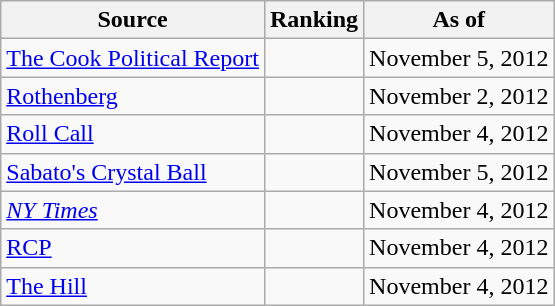<table class="wikitable" style="text-align:center">
<tr>
<th>Source</th>
<th>Ranking</th>
<th>As of</th>
</tr>
<tr>
<td align=left><a href='#'>The Cook Political Report</a></td>
<td></td>
<td>November 5, 2012</td>
</tr>
<tr>
<td align=left><a href='#'>Rothenberg</a></td>
<td></td>
<td>November 2, 2012</td>
</tr>
<tr>
<td align=left><a href='#'>Roll Call</a></td>
<td></td>
<td>November 4, 2012</td>
</tr>
<tr>
<td align=left><a href='#'>Sabato's Crystal Ball</a></td>
<td></td>
<td>November 5, 2012</td>
</tr>
<tr>
<td align=left><a href='#'><em>NY Times</em></a></td>
<td></td>
<td>November 4, 2012</td>
</tr>
<tr>
<td align="left"><a href='#'>RCP</a></td>
<td></td>
<td>November 4, 2012</td>
</tr>
<tr>
<td align=left><a href='#'>The Hill</a></td>
<td></td>
<td>November 4, 2012</td>
</tr>
</table>
